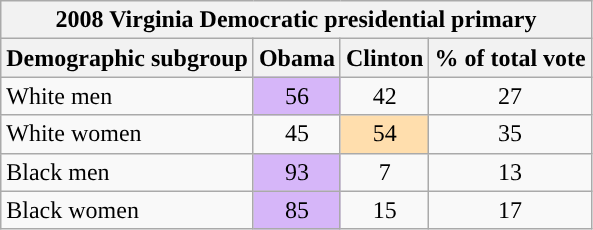<table class="wikitable" style="text-align:center">
<tr>
<th colspan="4">2008 Virginia Democratic presidential primary</th>
</tr>
<tr>
<th>Demographic subgroup</th>
<th>Obama</th>
<th>Clinton</th>
<th>% of total vote</th>
</tr>
<tr>
<td style="text-align:left;">White men</td>
<td style="background:#d6b6f9;">56</td>
<td>42</td>
<td>27</td>
</tr>
<tr>
<td style="text-align:left;">White women</td>
<td>45</td>
<td style="background:#ffdead;">54</td>
<td>35</td>
</tr>
<tr>
<td style="text-align:left;">Black men</td>
<td style="background:#d6b6f9;">93</td>
<td>7</td>
<td>13</td>
</tr>
<tr>
<td style="text-align:left;">Black women</td>
<td style="background:#d6b6f9;">85</td>
<td>15</td>
<td>17</td>
</tr>
</table>
